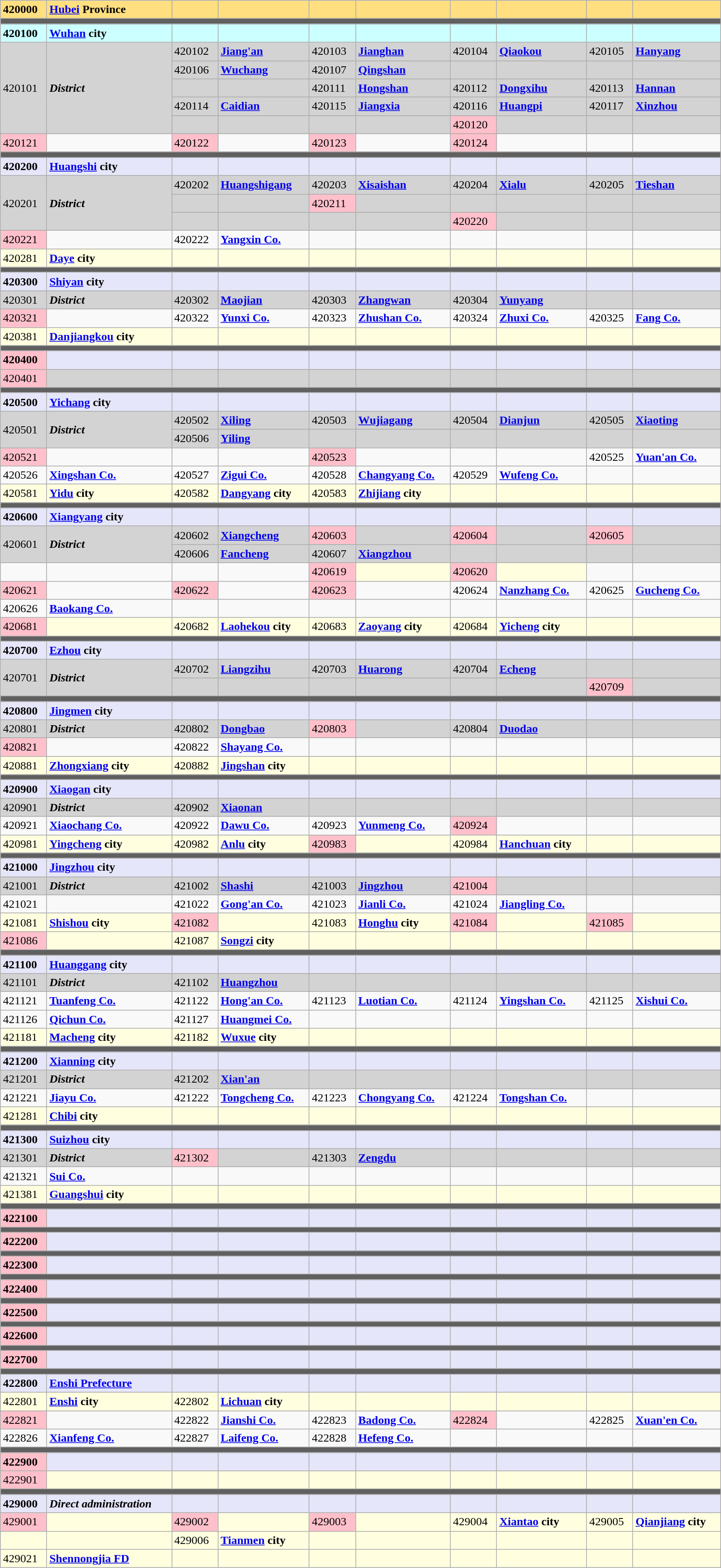<table class="wikitable" align="center" width="1000">
<tr ---- style="background:#FFDF80">
<td><strong>420000</strong></td>
<td><strong><a href='#'>Hubei</a> Province</strong><br></td>
<td></td>
<td></td>
<td></td>
<td></td>
<td></td>
<td></td>
<td></td>
<td></td>
</tr>
<tr style="background:#606060; height:2pt">
<td colspan="10"></td>
</tr>
<tr ---- style="background:#CCFFFF">
<td><strong>420100</strong></td>
<td><strong><a href='#'>Wuhan</a> city</strong><br></td>
<td></td>
<td></td>
<td></td>
<td></td>
<td></td>
<td></td>
<td></td>
<td></td>
</tr>
<tr ---- style="background:#D3D3D3">
<td rowspan="5">420101</td>
<td rowspan="5"><strong><em>District</em></strong><br></td>
<td>420102</td>
<td><a href='#'><strong>Jiang'an</strong></a><br></td>
<td>420103</td>
<td><a href='#'><strong>Jianghan</strong></a><br></td>
<td>420104</td>
<td><a href='#'><strong>Qiaokou</strong></a><br></td>
<td>420105</td>
<td><a href='#'><strong>Hanyang</strong></a><br></td>
</tr>
<tr ---- style="background:#D3D3D3">
<td>420106</td>
<td><a href='#'><strong>Wuchang</strong></a><br></td>
<td>420107</td>
<td><a href='#'><strong>Qingshan</strong></a><br></td>
<td></td>
<td></td>
<td></td>
<td></td>
</tr>
<tr ---- style="background:#D3D3D3">
<td></td>
<td></td>
<td>420111</td>
<td><a href='#'><strong>Hongshan</strong></a><br></td>
<td>420112</td>
<td><a href='#'><strong>Dongxihu</strong></a><br></td>
<td>420113</td>
<td><a href='#'><strong>Hannan</strong></a><br></td>
</tr>
<tr ---- style="background:#D3D3D3">
<td>420114</td>
<td><a href='#'><strong>Caidian</strong></a><br></td>
<td>420115</td>
<td><a href='#'><strong>Jiangxia</strong></a><br></td>
<td>420116</td>
<td><a href='#'><strong>Huangpi</strong></a><br></td>
<td>420117</td>
<td><a href='#'><strong>Xinzhou</strong></a><br></td>
</tr>
<tr ---- style="background:#D3D3D3">
<td></td>
<td></td>
<td></td>
<td></td>
<td bgcolor="#FFC0CB">420120</td>
<td><br></td>
<td></td>
<td></td>
</tr>
<tr ---->
<td bgcolor="#FFC0CB">420121</td>
<td><br></td>
<td bgcolor="#FFC0CB">420122</td>
<td><br></td>
<td bgcolor="#FFC0CB">420123</td>
<td><br></td>
<td bgcolor="#FFC0CB">420124</td>
<td><br></td>
<td></td>
<td></td>
</tr>
<tr style="background:#606060; height:2pt">
<td colspan="10"></td>
</tr>
<tr ---- style="background:#E6E6FA">
<td><strong>420200</strong></td>
<td><strong><a href='#'>Huangshi</a> city</strong><br></td>
<td></td>
<td></td>
<td></td>
<td></td>
<td></td>
<td></td>
<td></td>
<td></td>
</tr>
<tr ---- style="background:#D3D3D3">
<td rowspan="3">420201</td>
<td rowspan="3"><strong><em>District</em></strong><br></td>
<td>420202</td>
<td><a href='#'><strong>Huangshigang</strong></a><br></td>
<td>420203</td>
<td><a href='#'><strong>Xisaishan</strong></a><br></td>
<td>420204</td>
<td><a href='#'><strong>Xialu</strong></a><br></td>
<td>420205</td>
<td><a href='#'><strong>Tieshan</strong></a><br></td>
</tr>
<tr ---- style="background:#D3D3D3">
<td></td>
<td></td>
<td bgcolor="#FFC0CB">420211</td>
<td><br></td>
<td></td>
<td></td>
<td></td>
<td></td>
</tr>
<tr ---- style="background:#D3D3D3">
<td></td>
<td></td>
<td></td>
<td></td>
<td bgcolor="#FFC0CB">420220</td>
<td><br></td>
<td></td>
<td></td>
</tr>
<tr ---->
<td bgcolor="#FFC0CB">420221</td>
<td><br></td>
<td>420222</td>
<td><a href='#'><strong>Yangxin Co.</strong></a><br></td>
<td></td>
<td></td>
<td></td>
<td></td>
<td></td>
<td></td>
</tr>
<tr ---- style="background:lightyellow">
<td>420281</td>
<td><strong><a href='#'>Daye</a> city</strong><br></td>
<td></td>
<td></td>
<td></td>
<td></td>
<td></td>
<td></td>
<td></td>
<td></td>
</tr>
<tr style="background:#606060; height:2pt">
<td colspan="10"></td>
</tr>
<tr ---- style="background:#E6E6FA">
<td><strong>420300</strong></td>
<td><strong><a href='#'>Shiyan</a> city</strong><br></td>
<td></td>
<td></td>
<td></td>
<td></td>
<td></td>
<td></td>
<td></td>
<td></td>
</tr>
<tr ---- style="background:#D3D3D3">
<td>420301</td>
<td><strong><em>District</em></strong><br></td>
<td>420302</td>
<td><a href='#'><strong>Maojian</strong></a><br></td>
<td>420303</td>
<td><a href='#'><strong>Zhangwan</strong></a><br></td>
<td>420304</td>
<td><a href='#'><strong>Yunyang</strong></a><br></td>
<td></td>
<td></td>
</tr>
<tr ---->
<td bgcolor="#FFC0CB">420321</td>
<td><br></td>
<td>420322</td>
<td><a href='#'><strong>Yunxi Co.</strong></a><br></td>
<td>420323</td>
<td><a href='#'><strong>Zhushan Co.</strong></a><br></td>
<td>420324</td>
<td><a href='#'><strong>Zhuxi Co.</strong></a><br></td>
<td>420325</td>
<td><a href='#'><strong>Fang Co.</strong></a><br></td>
</tr>
<tr ---- style="background:lightyellow">
<td>420381</td>
<td><strong><a href='#'>Danjiangkou</a> city</strong><br></td>
<td></td>
<td></td>
<td></td>
<td></td>
<td></td>
<td></td>
<td></td>
<td></td>
</tr>
<tr style="background:#606060; height:2pt">
<td colspan="10"></td>
</tr>
<tr ---- style="background:#E6E6FA">
<td bgcolor="#FFC0CB"><strong>420400</strong></td>
<td><br></td>
<td></td>
<td></td>
<td></td>
<td></td>
<td></td>
<td></td>
<td></td>
<td></td>
</tr>
<tr ---- style="background:#D3D3D3">
<td bgcolor="#FFC0CB">420401</td>
<td><br></td>
<td></td>
<td></td>
<td></td>
<td></td>
<td></td>
<td></td>
<td></td>
<td></td>
</tr>
<tr style="background:#606060; height:2pt">
<td colspan="10"></td>
</tr>
<tr ---- style="background:#E6E6FA">
<td><strong>420500</strong></td>
<td><strong><a href='#'>Yichang</a> city</strong><br></td>
<td></td>
<td></td>
<td></td>
<td></td>
<td></td>
<td></td>
<td></td>
<td></td>
</tr>
<tr ---- style="background:#D3D3D3">
<td rowspan="2">420501</td>
<td rowspan="2"><strong><em>District</em></strong><br></td>
<td>420502</td>
<td><a href='#'><strong>Xiling</strong></a><br></td>
<td>420503</td>
<td><a href='#'><strong>Wujiagang</strong></a><br></td>
<td>420504</td>
<td><a href='#'><strong>Dianjun</strong></a><br></td>
<td>420505</td>
<td><a href='#'><strong>Xiaoting</strong></a><br></td>
</tr>
<tr ---- style="background:#D3D3D3">
<td>420506</td>
<td><a href='#'><strong>Yiling</strong></a><br></td>
<td></td>
<td></td>
<td></td>
<td></td>
<td></td>
<td></td>
</tr>
<tr ---->
<td bgcolor="#FFC0CB">420521</td>
<td><br></td>
<td></td>
<td></td>
<td bgcolor="#FFC0CB">420523</td>
<td><br></td>
<td></td>
<td></td>
<td>420525</td>
<td><a href='#'><strong>Yuan'an Co.</strong></a><br></td>
</tr>
<tr ---->
<td>420526</td>
<td><a href='#'><strong>Xingshan Co.</strong></a><br></td>
<td>420527</td>
<td><a href='#'><strong>Zigui Co.</strong></a><br></td>
<td>420528</td>
<td><a href='#'><strong>Changyang Co.</strong></a><br></td>
<td>420529</td>
<td><a href='#'><strong>Wufeng Co.</strong></a><br></td>
<td></td>
<td></td>
</tr>
<tr ---- style="background:lightyellow">
<td>420581</td>
<td><strong><a href='#'>Yidu</a> city</strong><br></td>
<td>420582</td>
<td><strong><a href='#'>Dangyang</a> city</strong><br></td>
<td>420583</td>
<td><strong><a href='#'>Zhijiang</a> city</strong><br></td>
<td></td>
<td></td>
<td></td>
<td></td>
</tr>
<tr style="background:#606060; height:2pt">
<td colspan="10"></td>
</tr>
<tr ---- style="background:#E6E6FA">
<td><strong>420600</strong></td>
<td><strong><a href='#'>Xiangyang</a> city</strong><br></td>
<td></td>
<td></td>
<td></td>
<td></td>
<td></td>
<td></td>
<td></td>
<td></td>
</tr>
<tr ---- style="background:#D3D3D3">
<td rowspan="2">420601</td>
<td rowspan="2"><strong><em>District</em></strong><br></td>
<td>420602</td>
<td><a href='#'><strong>Xiangcheng</strong></a><br></td>
<td bgcolor="#FFC0CB">420603</td>
<td><br></td>
<td bgcolor="#FFC0CB">420604</td>
<td><br></td>
<td bgcolor="#FFC0CB">420605</td>
<td><br></td>
</tr>
<tr ---- style="background:#D3D3D3">
<td>420606</td>
<td><a href='#'><strong>Fancheng</strong></a><br></td>
<td>420607</td>
<td><a href='#'><strong>Xiangzhou</strong></a><br></td>
<td></td>
<td></td>
<td></td>
<td></td>
</tr>
<tr ---->
<td></td>
<td></td>
<td></td>
<td></td>
<td bgcolor="#FFC0CB">420619</td>
<td style="background:lightyellow"><br></td>
<td bgcolor="#FFC0CB">420620</td>
<td style="background:lightyellow"><br></td>
<td></td>
<td></td>
</tr>
<tr ---->
<td bgcolor="#FFC0CB">420621</td>
<td><br></td>
<td bgcolor="#FFC0CB">420622</td>
<td><br></td>
<td bgcolor="#FFC0CB">420623</td>
<td><br></td>
<td>420624</td>
<td><a href='#'><strong>Nanzhang Co.</strong></a><br></td>
<td>420625</td>
<td><a href='#'><strong>Gucheng Co.</strong></a><br></td>
</tr>
<tr ---->
<td>420626</td>
<td><a href='#'><strong>Baokang Co.</strong></a><br></td>
<td></td>
<td></td>
<td></td>
<td></td>
<td></td>
<td></td>
<td></td>
<td></td>
</tr>
<tr ---- style="background:lightyellow">
<td bgcolor="#FFC0CB">420681</td>
<td><br></td>
<td>420682</td>
<td><strong><a href='#'>Laohekou</a> city</strong><br></td>
<td>420683</td>
<td><strong><a href='#'>Zaoyang</a> city</strong><br></td>
<td>420684</td>
<td><strong><a href='#'>Yicheng</a> city</strong><br></td>
<td></td>
<td></td>
</tr>
<tr style="background:#606060; height:2pt">
<td colspan="10"></td>
</tr>
<tr ---- style="background:#E6E6FA">
<td><strong>420700</strong></td>
<td><strong><a href='#'>Ezhou</a> city</strong><br></td>
<td></td>
<td></td>
<td></td>
<td></td>
<td></td>
<td></td>
<td></td>
<td></td>
</tr>
<tr ---- style="background:#D3D3D3">
<td rowspan="2">420701</td>
<td rowspan="2"><strong><em>District</em></strong><br></td>
<td>420702</td>
<td><a href='#'><strong>Liangzihu</strong></a><br></td>
<td>420703</td>
<td><a href='#'><strong>Huarong</strong></a><br></td>
<td>420704</td>
<td><a href='#'><strong>Echeng</strong></a><br></td>
<td></td>
<td></td>
</tr>
<tr ---- style="background:#D3D3D3">
<td></td>
<td></td>
<td></td>
<td></td>
<td></td>
<td></td>
<td bgcolor="#FFC0CB">420709</td>
<td><br></td>
</tr>
<tr style="background:#606060; height:2pt">
<td colspan="10"></td>
</tr>
<tr ---- style="background:#E6E6FA">
<td><strong>420800</strong></td>
<td><strong><a href='#'>Jingmen</a> city</strong><br></td>
<td></td>
<td></td>
<td></td>
<td></td>
<td></td>
<td></td>
<td></td>
<td></td>
</tr>
<tr ---- style="background:#D3D3D3">
<td>420801</td>
<td><strong><em>District</em></strong><br></td>
<td>420802</td>
<td><a href='#'><strong>Dongbao</strong></a><br></td>
<td bgcolor="#FFC0CB">420803</td>
<td><br></td>
<td>420804</td>
<td><a href='#'><strong>Duodao</strong></a><br></td>
<td></td>
<td></td>
</tr>
<tr ---->
<td bgcolor="#FFC0CB">420821</td>
<td><br></td>
<td>420822</td>
<td><a href='#'><strong>Shayang Co.</strong></a><br></td>
<td></td>
<td></td>
<td></td>
<td></td>
<td></td>
<td></td>
</tr>
<tr ---- style="background:lightyellow">
<td>420881</td>
<td><strong><a href='#'>Zhongxiang</a> city</strong><br></td>
<td>420882</td>
<td><strong><a href='#'>Jingshan</a> city</strong><br></td>
<td></td>
<td></td>
<td></td>
<td></td>
<td></td>
<td></td>
</tr>
<tr style="background:#606060; height:2pt">
<td colspan="10"></td>
</tr>
<tr ---- style="background:#E6E6FA">
<td><strong>420900</strong></td>
<td><strong><a href='#'>Xiaogan</a> city</strong><br></td>
<td></td>
<td></td>
<td></td>
<td></td>
<td></td>
<td></td>
<td></td>
<td></td>
</tr>
<tr ---- style="background:#D3D3D3">
<td>420901</td>
<td><strong><em>District</em></strong><br></td>
<td>420902</td>
<td><a href='#'><strong>Xiaonan</strong></a><br></td>
<td></td>
<td></td>
<td></td>
<td></td>
<td></td>
<td></td>
</tr>
<tr ---->
<td>420921</td>
<td><a href='#'><strong>Xiaochang Co.</strong></a><br></td>
<td>420922</td>
<td><a href='#'><strong>Dawu Co.</strong></a><br></td>
<td>420923</td>
<td><a href='#'><strong>Yunmeng Co.</strong></a><br></td>
<td bgcolor="#FFC0CB">420924</td>
<td><br></td>
<td></td>
<td></td>
</tr>
<tr ---- style="background:lightyellow">
<td>420981</td>
<td><strong><a href='#'>Yingcheng</a> city</strong><br></td>
<td>420982</td>
<td><strong><a href='#'>Anlu</a> city</strong><br></td>
<td bgcolor="#FFC0CB">420983</td>
<td><br></td>
<td>420984</td>
<td><strong><a href='#'>Hanchuan</a> city</strong><br></td>
<td></td>
<td></td>
</tr>
<tr style="background:#606060; height:2pt">
<td colspan="10"></td>
</tr>
<tr ---- style="background:#E6E6FA">
<td><strong>421000</strong></td>
<td><strong><a href='#'>Jingzhou</a> city</strong><br></td>
<td></td>
<td></td>
<td></td>
<td></td>
<td></td>
<td></td>
<td></td>
<td></td>
</tr>
<tr ---- style="background:#D3D3D3">
<td>421001</td>
<td><strong><em>District</em></strong><br></td>
<td>421002</td>
<td><a href='#'><strong>Shashi</strong></a><br></td>
<td>421003</td>
<td><a href='#'><strong>Jingzhou</strong></a><br></td>
<td bgcolor="#FFC0CB">421004</td>
<td><br></td>
<td></td>
<td></td>
</tr>
<tr ---->
<td>421021</td>
<td><br></td>
<td>421022</td>
<td><a href='#'><strong>Gong'an Co.</strong></a><br></td>
<td>421023</td>
<td><a href='#'><strong>Jianli Co.</strong></a><br></td>
<td>421024</td>
<td><a href='#'><strong>Jiangling Co.</strong></a><br></td>
<td></td>
<td></td>
</tr>
<tr ---- style="background:lightyellow">
<td>421081</td>
<td><strong><a href='#'>Shishou</a> city</strong><br></td>
<td bgcolor="#FFC0CB">421082</td>
<td><br></td>
<td>421083</td>
<td><strong><a href='#'>Honghu</a> city</strong><br></td>
<td bgcolor="#FFC0CB">421084</td>
<td><br></td>
<td bgcolor="#FFC0CB">421085</td>
<td><br></td>
</tr>
<tr ---- style="background:lightyellow">
<td bgcolor="#FFC0CB">421086</td>
<td><br></td>
<td>421087</td>
<td><strong><a href='#'>Songzi</a> city</strong><br></td>
<td></td>
<td></td>
<td></td>
<td></td>
<td></td>
<td></td>
</tr>
<tr style="background:#606060; height:2pt">
<td colspan="10"></td>
</tr>
<tr ---- style="background:#E6E6FA">
<td><strong>421100</strong></td>
<td><strong><a href='#'>Huanggang</a> city</strong><br></td>
<td></td>
<td></td>
<td></td>
<td></td>
<td></td>
<td></td>
<td></td>
<td></td>
</tr>
<tr ---- style="background:#D3D3D3">
<td>421101</td>
<td><strong><em>District</em></strong><br></td>
<td>421102</td>
<td><a href='#'><strong>Huangzhou</strong></a><br></td>
<td></td>
<td></td>
<td></td>
<td></td>
<td></td>
<td></td>
</tr>
<tr ---->
<td>421121</td>
<td><a href='#'><strong>Tuanfeng Co.</strong></a><br></td>
<td>421122</td>
<td><a href='#'><strong>Hong'an Co.</strong></a><br></td>
<td>421123</td>
<td><a href='#'><strong>Luotian Co.</strong></a><br></td>
<td>421124</td>
<td><a href='#'><strong>Yingshan Co.</strong></a><br></td>
<td>421125</td>
<td><a href='#'><strong>Xishui Co.</strong></a><br></td>
</tr>
<tr ---->
<td>421126</td>
<td><a href='#'><strong>Qichun Co.</strong></a><br></td>
<td>421127</td>
<td><a href='#'><strong>Huangmei Co.</strong></a><br></td>
<td></td>
<td></td>
<td></td>
<td></td>
<td></td>
<td></td>
</tr>
<tr ---- style="background:lightyellow">
<td>421181</td>
<td><strong><a href='#'>Macheng</a> city</strong><br></td>
<td>421182</td>
<td><strong><a href='#'>Wuxue</a> city</strong><br></td>
<td></td>
<td></td>
<td></td>
<td></td>
<td></td>
<td></td>
</tr>
<tr style="background:#606060; height:2pt">
<td colspan="10"></td>
</tr>
<tr ---- style="background:#E6E6FA">
<td><strong>421200</strong></td>
<td><strong><a href='#'>Xianning</a> city</strong><br></td>
<td></td>
<td></td>
<td></td>
<td></td>
<td></td>
<td></td>
<td></td>
<td></td>
</tr>
<tr ---- style="background:#D3D3D3">
<td>421201</td>
<td><strong><em>District</em></strong><br></td>
<td>421202</td>
<td><a href='#'><strong>Xian'an</strong></a><br></td>
<td></td>
<td></td>
<td></td>
<td></td>
<td></td>
<td></td>
</tr>
<tr ---->
<td>421221</td>
<td><a href='#'><strong>Jiayu Co.</strong></a><br></td>
<td>421222</td>
<td><a href='#'><strong>Tongcheng Co.</strong></a><br></td>
<td>421223</td>
<td><a href='#'><strong>Chongyang Co.</strong></a><br></td>
<td>421224</td>
<td><a href='#'><strong>Tongshan Co.</strong></a><br></td>
<td></td>
<td></td>
</tr>
<tr ---- style="background:lightyellow">
<td>421281</td>
<td><strong><a href='#'>Chibi</a> city</strong><br></td>
<td></td>
<td></td>
<td></td>
<td></td>
<td></td>
<td></td>
<td></td>
<td></td>
</tr>
<tr style="background:#606060; height:2pt">
<td colspan="10"></td>
</tr>
<tr ---- style="background:#E6E6FA">
<td><strong>421300</strong></td>
<td><strong><a href='#'>Suizhou</a> city</strong><br></td>
<td></td>
<td></td>
<td></td>
<td></td>
<td></td>
<td></td>
<td></td>
<td></td>
</tr>
<tr ---- style="background:#D3D3D3">
<td>421301</td>
<td><strong><em>District</em></strong><br></td>
<td bgcolor="#FFC0CB">421302</td>
<td><br></td>
<td>421303</td>
<td><a href='#'><strong>Zengdu</strong></a><br></td>
<td></td>
<td></td>
<td></td>
<td></td>
</tr>
<tr ---->
<td>421321</td>
<td><a href='#'><strong>Sui Co.</strong></a><br></td>
<td></td>
<td></td>
<td></td>
<td></td>
<td></td>
<td></td>
<td></td>
<td></td>
</tr>
<tr ---- style="background:lightyellow">
<td>421381</td>
<td><strong><a href='#'>Guangshui</a> city</strong><br></td>
<td></td>
<td></td>
<td></td>
<td></td>
<td></td>
<td></td>
<td></td>
<td></td>
</tr>
<tr style="background:#606060; height:2pt">
<td colspan="10"></td>
</tr>
<tr ---- style="background:#E6E6FA">
<td bgcolor="#FFC0CB"><strong>422100</strong></td>
<td><br></td>
<td></td>
<td></td>
<td></td>
<td></td>
<td></td>
<td></td>
<td></td>
<td></td>
</tr>
<tr style="background:#606060; height:2pt">
<td colspan="10"></td>
</tr>
<tr ---- style="background:#E6E6FA">
<td bgcolor="#FFC0CB"><strong>422200</strong></td>
<td><br></td>
<td></td>
<td></td>
<td></td>
<td></td>
<td></td>
<td></td>
<td></td>
<td></td>
</tr>
<tr style="background:#606060; height:2pt">
<td colspan="10"></td>
</tr>
<tr ---- style="background:#E6E6FA">
<td bgcolor="#FFC0CB"><strong>422300</strong></td>
<td><br></td>
<td></td>
<td></td>
<td></td>
<td></td>
<td></td>
<td></td>
<td></td>
<td></td>
</tr>
<tr style="background:#606060; height:2pt">
<td colspan="10"></td>
</tr>
<tr ---- style="background:#E6E6FA">
<td bgcolor="#FFC0CB"><strong>422400</strong></td>
<td><br></td>
<td></td>
<td></td>
<td></td>
<td></td>
<td></td>
<td></td>
<td></td>
<td></td>
</tr>
<tr style="background:#606060; height:2pt">
<td colspan="10"></td>
</tr>
<tr ---- style="background:#E6E6FA">
<td bgcolor="#FFC0CB"><strong>422500</strong></td>
<td><br></td>
<td></td>
<td></td>
<td></td>
<td></td>
<td></td>
<td></td>
<td></td>
<td></td>
</tr>
<tr style="background:#606060; height:2pt">
<td colspan="10"></td>
</tr>
<tr ---- style="background:#E6E6FA">
<td bgcolor="#FFC0CB"><strong>422600</strong></td>
<td><br></td>
<td></td>
<td></td>
<td></td>
<td></td>
<td></td>
<td></td>
<td></td>
<td></td>
</tr>
<tr style="background:#606060; height:2pt">
<td colspan="10"></td>
</tr>
<tr ---- style="background:#E6E6FA">
<td bgcolor="#FFC0CB"><strong>422700</strong></td>
<td><br></td>
<td></td>
<td></td>
<td></td>
<td></td>
<td></td>
<td></td>
<td></td>
<td></td>
</tr>
<tr style="background:#606060; height:2pt">
<td colspan="10"></td>
</tr>
<tr ---- style="background:#E6E6FA">
<td><strong>422800</strong></td>
<td><strong><a href='#'>Enshi Prefecture</a></strong><br></td>
<td></td>
<td></td>
<td></td>
<td></td>
<td></td>
<td></td>
<td></td>
<td></td>
</tr>
<tr ---- style="background:lightyellow">
<td>422801</td>
<td><strong><a href='#'>Enshi</a> city</strong><br></td>
<td>422802</td>
<td><strong><a href='#'>Lichuan</a> city</strong><br></td>
<td></td>
<td></td>
<td></td>
<td></td>
<td></td>
<td></td>
</tr>
<tr ---->
<td bgcolor="#FFC0CB">422821</td>
<td><br></td>
<td>422822</td>
<td><a href='#'><strong>Jianshi Co.</strong></a><br></td>
<td>422823</td>
<td><a href='#'><strong>Badong Co.</strong></a><br></td>
<td bgcolor="#FFC0CB">422824</td>
<td><br></td>
<td>422825</td>
<td><a href='#'><strong>Xuan'en Co.</strong></a><br></td>
</tr>
<tr ---->
<td>422826</td>
<td><a href='#'><strong>Xianfeng Co.</strong></a><br></td>
<td>422827</td>
<td><a href='#'><strong>Laifeng Co.</strong></a><br></td>
<td>422828</td>
<td><a href='#'><strong>Hefeng Co.</strong></a><br></td>
<td></td>
<td></td>
<td></td>
<td></td>
</tr>
<tr style="background:#606060; height:2pt">
<td colspan="10"></td>
</tr>
<tr ---- style="background:#E6E6FA">
<td bgcolor="#FFC0CB"><strong>422900</strong></td>
<td><br></td>
<td></td>
<td></td>
<td></td>
<td></td>
<td></td>
<td></td>
<td></td>
<td></td>
</tr>
<tr style="background:lightyellow">
<td bgcolor="#FFC0CB">422901</td>
<td><br></td>
<td></td>
<td></td>
<td></td>
<td></td>
<td></td>
<td></td>
<td></td>
<td></td>
</tr>
<tr style="background:#606060; height:2pt">
<td colspan="10"></td>
</tr>
<tr ---- style="background:#E6E6FA">
<td><strong>429000</strong></td>
<td><strong><em>Direct administration</em></strong><br></td>
<td></td>
<td></td>
<td></td>
<td></td>
<td></td>
<td></td>
<td></td>
<td></td>
</tr>
<tr style="background:lightyellow">
<td bgcolor="#FFC0CB">429001</td>
<td><br></td>
<td bgcolor="#FFC0CB">429002</td>
<td><br></td>
<td bgcolor="#FFC0CB">429003</td>
<td><br></td>
<td>429004</td>
<td><strong><a href='#'>Xiantao</a> city</strong><br></td>
<td>429005</td>
<td><strong><a href='#'>Qianjiang</a> city</strong><br></td>
</tr>
<tr style="background:lightyellow">
<td></td>
<td></td>
<td>429006</td>
<td><strong><a href='#'>Tianmen</a> city</strong><br></td>
<td></td>
<td></td>
<td></td>
<td></td>
<td></td>
<td></td>
</tr>
<tr style="background:lightyellow">
<td>429021</td>
<td><a href='#'><strong>Shennongjia FD</strong></a><br></td>
<td></td>
<td></td>
<td></td>
<td></td>
<td></td>
<td></td>
<td></td>
<td></td>
</tr>
</table>
